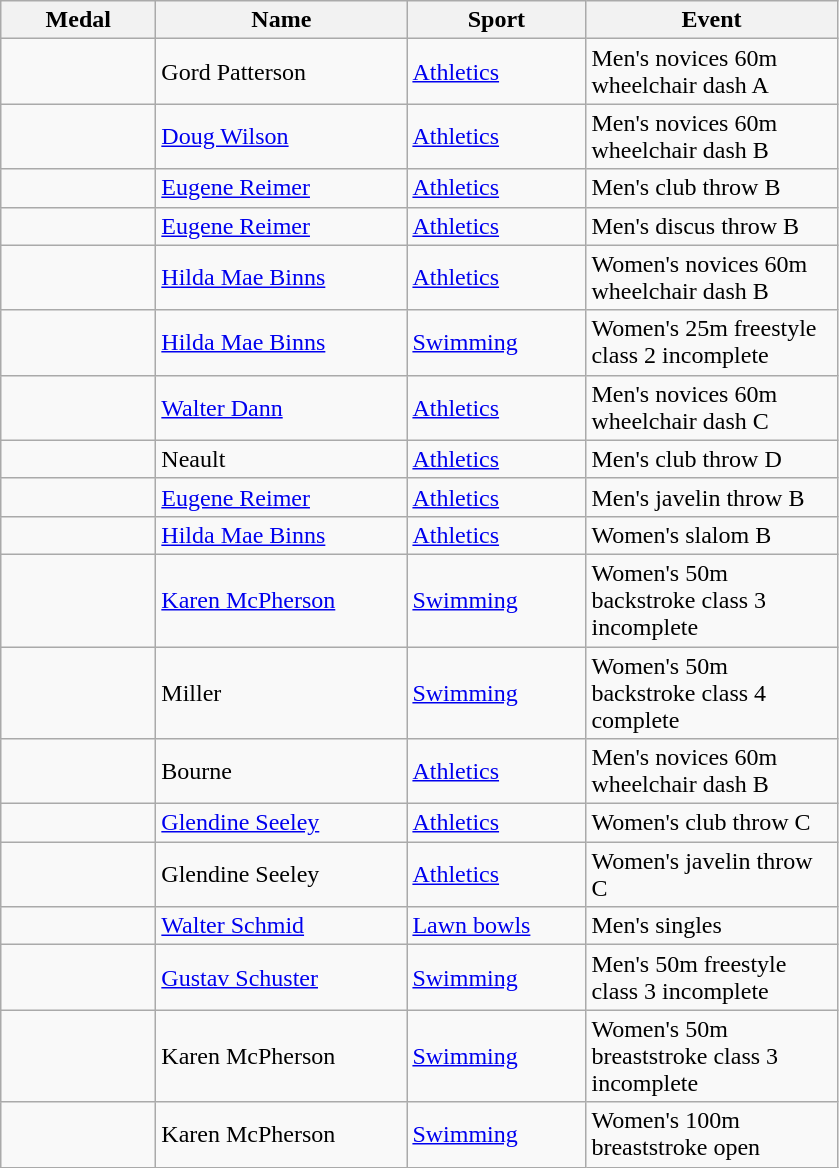<table class="wikitable">
<tr>
<th style="width:6em">Medal</th>
<th style="width:10em">Name</th>
<th style="width:7em">Sport</th>
<th style="width:10em">Event</th>
</tr>
<tr>
<td></td>
<td>Gord Patterson</td>
<td><a href='#'>Athletics</a></td>
<td>Men's novices 60m wheelchair dash A</td>
</tr>
<tr>
<td></td>
<td><a href='#'>Doug Wilson</a></td>
<td><a href='#'>Athletics</a></td>
<td>Men's novices 60m wheelchair dash B</td>
</tr>
<tr>
<td></td>
<td><a href='#'>Eugene Reimer</a></td>
<td><a href='#'>Athletics</a></td>
<td>Men's club throw B</td>
</tr>
<tr>
<td></td>
<td><a href='#'>Eugene Reimer</a></td>
<td><a href='#'>Athletics</a></td>
<td>Men's discus throw B</td>
</tr>
<tr>
<td></td>
<td><a href='#'>Hilda Mae Binns</a></td>
<td><a href='#'>Athletics</a></td>
<td>Women's novices 60m wheelchair dash B</td>
</tr>
<tr>
<td></td>
<td><a href='#'>Hilda Mae Binns</a></td>
<td><a href='#'>Swimming</a></td>
<td>Women's 25m freestyle class 2 incomplete</td>
</tr>
<tr>
<td></td>
<td><a href='#'>Walter Dann</a></td>
<td><a href='#'>Athletics</a></td>
<td>Men's novices 60m wheelchair dash C</td>
</tr>
<tr>
<td></td>
<td>Neault</td>
<td><a href='#'>Athletics</a></td>
<td>Men's club throw D</td>
</tr>
<tr>
<td></td>
<td><a href='#'>Eugene Reimer</a></td>
<td><a href='#'>Athletics</a></td>
<td>Men's javelin throw B</td>
</tr>
<tr>
<td></td>
<td><a href='#'>Hilda Mae Binns</a></td>
<td><a href='#'>Athletics</a></td>
<td>Women's slalom B</td>
</tr>
<tr>
<td></td>
<td><a href='#'>Karen McPherson</a></td>
<td><a href='#'>Swimming</a></td>
<td>Women's 50m backstroke class 3 incomplete</td>
</tr>
<tr>
<td></td>
<td>Miller</td>
<td><a href='#'>Swimming</a></td>
<td>Women's 50m backstroke class 4 complete</td>
</tr>
<tr>
<td></td>
<td>Bourne</td>
<td><a href='#'>Athletics</a></td>
<td>Men's novices 60m wheelchair dash B</td>
</tr>
<tr>
<td></td>
<td><a href='#'>Glendine Seeley</a></td>
<td><a href='#'>Athletics</a></td>
<td>Women's club throw C</td>
</tr>
<tr>
<td></td>
<td>Glendine Seeley</td>
<td><a href='#'>Athletics</a></td>
<td>Women's javelin throw C</td>
</tr>
<tr>
<td></td>
<td><a href='#'>Walter Schmid</a></td>
<td><a href='#'>Lawn bowls</a></td>
<td>Men's singles</td>
</tr>
<tr>
<td></td>
<td><a href='#'>Gustav Schuster</a></td>
<td><a href='#'>Swimming</a></td>
<td>Men's 50m freestyle class 3 incomplete</td>
</tr>
<tr>
<td></td>
<td>Karen McPherson</td>
<td><a href='#'>Swimming</a></td>
<td>Women's 50m breaststroke class 3 incomplete</td>
</tr>
<tr>
<td></td>
<td>Karen McPherson</td>
<td><a href='#'>Swimming</a></td>
<td>Women's 100m breaststroke open</td>
</tr>
</table>
